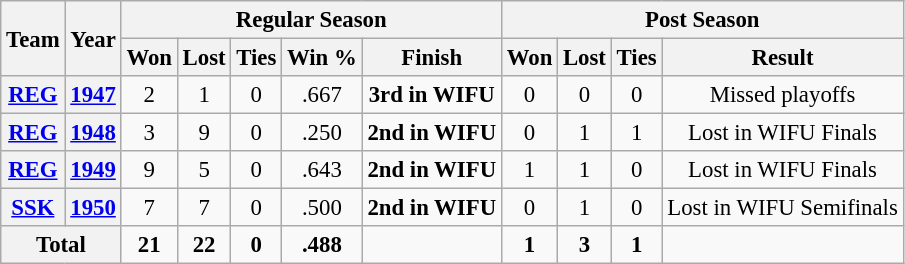<table class="wikitable" style="font-size: 95%; text-align:center;">
<tr>
<th rowspan="2">Team</th>
<th rowspan="2">Year</th>
<th colspan="5">Regular Season</th>
<th colspan="5">Post Season</th>
</tr>
<tr>
<th>Won</th>
<th>Lost</th>
<th>Ties</th>
<th>Win %</th>
<th>Finish</th>
<th>Won</th>
<th>Lost</th>
<th>Ties</th>
<th>Result</th>
</tr>
<tr>
<th><a href='#'>REG</a></th>
<th><a href='#'>1947</a></th>
<td>2</td>
<td>1</td>
<td>0</td>
<td>.667</td>
<td><strong>3rd in WIFU</strong></td>
<td>0</td>
<td>0</td>
<td>0</td>
<td>Missed playoffs</td>
</tr>
<tr>
<th><a href='#'>REG</a></th>
<th><a href='#'>1948</a></th>
<td>3</td>
<td>9</td>
<td>0</td>
<td>.250</td>
<td><strong>2nd in WIFU</strong></td>
<td>0</td>
<td>1</td>
<td>1</td>
<td>Lost in WIFU Finals</td>
</tr>
<tr>
<th><a href='#'>REG</a></th>
<th><a href='#'>1949</a></th>
<td>9</td>
<td>5</td>
<td>0</td>
<td>.643</td>
<td><strong>2nd in WIFU</strong></td>
<td>1</td>
<td>1</td>
<td>0</td>
<td>Lost in WIFU Finals</td>
</tr>
<tr>
<th><a href='#'>SSK</a></th>
<th><a href='#'>1950</a></th>
<td>7</td>
<td>7</td>
<td>0</td>
<td>.500</td>
<td><strong>2nd in WIFU</strong></td>
<td>0</td>
<td>1</td>
<td>0</td>
<td>Lost in WIFU Semifinals</td>
</tr>
<tr>
<th colspan="2"><strong>Total</strong></th>
<td><strong>21</strong></td>
<td><strong>22</strong></td>
<td><strong>0</strong></td>
<td><strong>.488</strong></td>
<td></td>
<td><strong>1</strong></td>
<td><strong>3</strong></td>
<td><strong>1</strong></td>
<td></td>
</tr>
</table>
